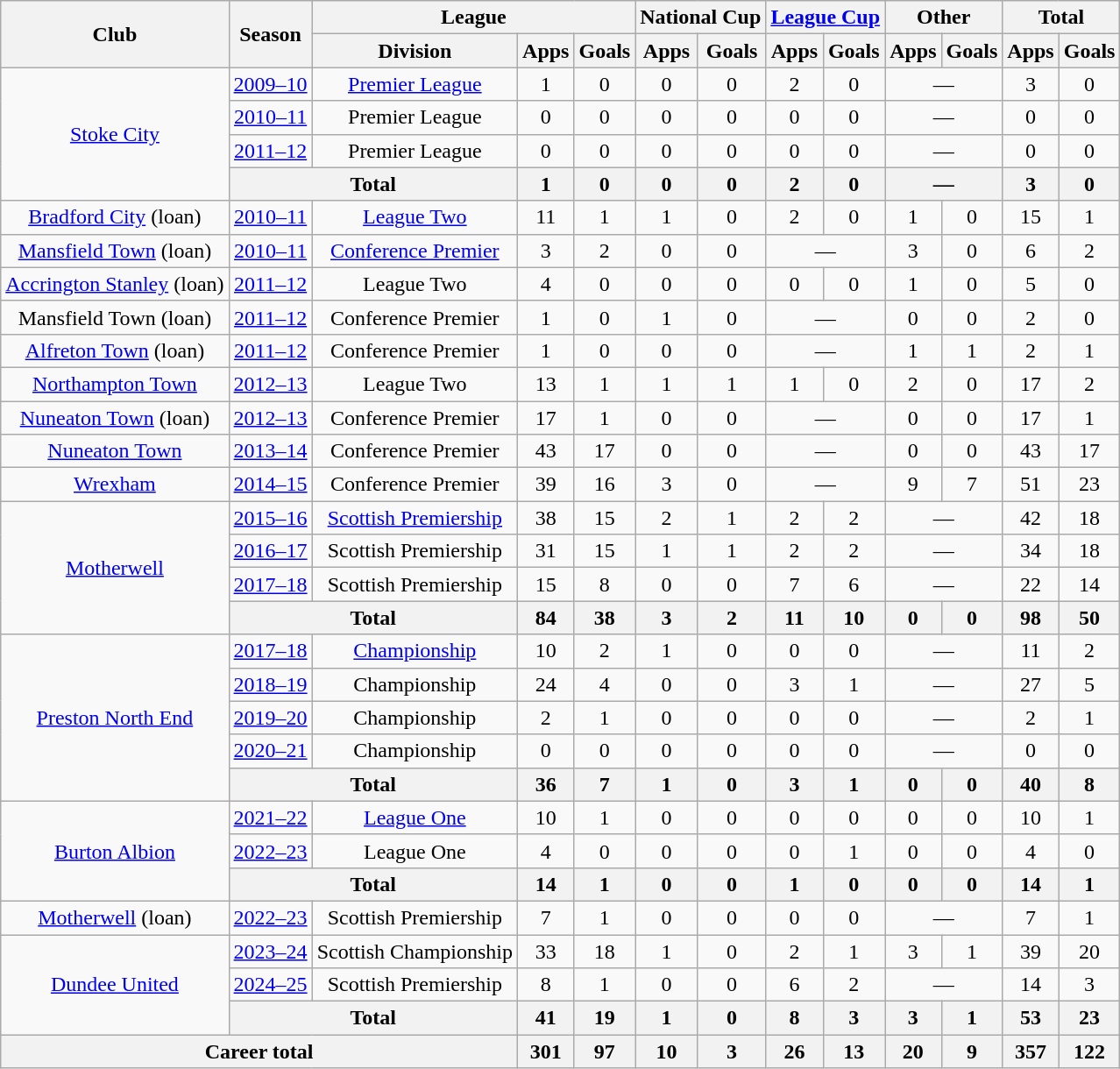<table class="wikitable" style="text-align: center">
<tr>
<th rowspan="2">Club</th>
<th rowspan="2">Season</th>
<th colspan="3">League</th>
<th colspan="2">National Cup</th>
<th colspan="2"><a href='#'>League Cup</a></th>
<th colspan="2">Other</th>
<th colspan="2">Total</th>
</tr>
<tr>
<th>Division</th>
<th>Apps</th>
<th>Goals</th>
<th>Apps</th>
<th>Goals</th>
<th>Apps</th>
<th>Goals</th>
<th>Apps</th>
<th>Goals</th>
<th>Apps</th>
<th>Goals</th>
</tr>
<tr>
<td rowspan="4"><a href='#'>Stoke City</a></td>
<td><a href='#'>2009–10</a></td>
<td><a href='#'>Premier League</a></td>
<td>1</td>
<td>0</td>
<td>0</td>
<td>0</td>
<td>2</td>
<td>0</td>
<td colspan="2">—</td>
<td>3</td>
<td>0</td>
</tr>
<tr>
<td><a href='#'>2010–11</a></td>
<td>Premier League</td>
<td>0</td>
<td>0</td>
<td>0</td>
<td>0</td>
<td>0</td>
<td>0</td>
<td colspan="2">—</td>
<td>0</td>
<td>0</td>
</tr>
<tr>
<td><a href='#'>2011–12</a></td>
<td>Premier League</td>
<td>0</td>
<td>0</td>
<td>0</td>
<td>0</td>
<td>0</td>
<td>0</td>
<td colspan="2">—</td>
<td>0</td>
<td>0</td>
</tr>
<tr>
<th colspan="2">Total</th>
<th>1</th>
<th>0</th>
<th>0</th>
<th>0</th>
<th>2</th>
<th>0</th>
<th colspan="2">—</th>
<th>3</th>
<th>0</th>
</tr>
<tr>
<td><a href='#'>Bradford City</a> (loan)</td>
<td><a href='#'>2010–11</a></td>
<td><a href='#'>League Two</a></td>
<td>11</td>
<td>1</td>
<td>1</td>
<td>0</td>
<td>2</td>
<td>0</td>
<td>1</td>
<td>0</td>
<td>15</td>
<td>1</td>
</tr>
<tr>
<td><a href='#'>Mansfield Town</a> (loan)</td>
<td><a href='#'>2010–11</a></td>
<td><a href='#'>Conference Premier</a></td>
<td>3</td>
<td>2</td>
<td>0</td>
<td>0</td>
<td colspan="2">—</td>
<td>3</td>
<td>0</td>
<td>6</td>
<td>2</td>
</tr>
<tr>
<td><a href='#'>Accrington Stanley</a> (loan)</td>
<td><a href='#'>2011–12</a></td>
<td>League Two</td>
<td>4</td>
<td>0</td>
<td>0</td>
<td>0</td>
<td>0</td>
<td>0</td>
<td>1</td>
<td>0</td>
<td>5</td>
<td>0</td>
</tr>
<tr>
<td>Mansfield Town (loan)</td>
<td><a href='#'>2011–12</a></td>
<td>Conference Premier</td>
<td>1</td>
<td>0</td>
<td>1</td>
<td>0</td>
<td colspan="2">—</td>
<td>0</td>
<td>0</td>
<td>2</td>
<td>0</td>
</tr>
<tr>
<td><a href='#'>Alfreton Town</a> (loan)</td>
<td><a href='#'>2011–12</a></td>
<td>Conference Premier</td>
<td>1</td>
<td>0</td>
<td>0</td>
<td>0</td>
<td colspan="2">—</td>
<td>1</td>
<td>1</td>
<td>2</td>
<td>1</td>
</tr>
<tr>
<td><a href='#'>Northampton Town</a></td>
<td><a href='#'>2012–13</a></td>
<td>League Two</td>
<td>13</td>
<td>1</td>
<td>1</td>
<td>1</td>
<td>1</td>
<td>0</td>
<td>2</td>
<td>0</td>
<td>17</td>
<td>2</td>
</tr>
<tr>
<td><a href='#'>Nuneaton Town</a> (loan)</td>
<td><a href='#'>2012–13</a></td>
<td>Conference Premier</td>
<td>17</td>
<td>1</td>
<td>0</td>
<td>0</td>
<td colspan="2">—</td>
<td>0</td>
<td>0</td>
<td>17</td>
<td>1</td>
</tr>
<tr>
<td><a href='#'>Nuneaton Town</a></td>
<td><a href='#'>2013–14</a></td>
<td>Conference Premier</td>
<td>43</td>
<td>17</td>
<td>0</td>
<td>0</td>
<td colspan="2">—</td>
<td>0</td>
<td>0</td>
<td>43</td>
<td>17</td>
</tr>
<tr>
<td><a href='#'>Wrexham</a></td>
<td><a href='#'>2014–15</a></td>
<td>Conference Premier</td>
<td>39</td>
<td>16</td>
<td>3</td>
<td>0</td>
<td colspan="2">—</td>
<td>9</td>
<td>7</td>
<td>51</td>
<td>23</td>
</tr>
<tr>
<td rowspan="4"><a href='#'>Motherwell</a></td>
<td><a href='#'>2015–16</a></td>
<td><a href='#'>Scottish Premiership</a></td>
<td>38</td>
<td>15</td>
<td>2</td>
<td>1</td>
<td>2</td>
<td>2</td>
<td colspan="2">—</td>
<td>42</td>
<td>18</td>
</tr>
<tr>
<td><a href='#'>2016–17</a></td>
<td>Scottish Premiership</td>
<td>31</td>
<td>15</td>
<td>1</td>
<td>1</td>
<td>2</td>
<td>2</td>
<td colspan="2">—</td>
<td>34</td>
<td>18</td>
</tr>
<tr>
<td><a href='#'>2017–18</a></td>
<td>Scottish Premiership</td>
<td>15</td>
<td>8</td>
<td>0</td>
<td>0</td>
<td>7</td>
<td>6</td>
<td colspan="2">—</td>
<td>22</td>
<td>14</td>
</tr>
<tr>
<th Colspan="2">Total</th>
<th>84</th>
<th>38</th>
<th>3</th>
<th>2</th>
<th>11</th>
<th>10</th>
<th>0</th>
<th>0</th>
<th>98</th>
<th>50</th>
</tr>
<tr>
<td rowspan=5><a href='#'>Preston North End</a></td>
<td><a href='#'>2017–18</a></td>
<td><a href='#'>Championship</a></td>
<td>10</td>
<td>2</td>
<td>1</td>
<td>0</td>
<td>0</td>
<td>0</td>
<td colspan=2>—</td>
<td>11</td>
<td>2</td>
</tr>
<tr>
<td><a href='#'>2018–19</a></td>
<td>Championship</td>
<td>24</td>
<td>4</td>
<td>0</td>
<td>0</td>
<td>3</td>
<td>1</td>
<td colspan=2>—</td>
<td>27</td>
<td>5</td>
</tr>
<tr>
<td><a href='#'>2019–20</a></td>
<td>Championship</td>
<td>2</td>
<td>1</td>
<td>0</td>
<td>0</td>
<td>0</td>
<td>0</td>
<td colspan=2>—</td>
<td>2</td>
<td>1</td>
</tr>
<tr>
<td><a href='#'>2020–21</a></td>
<td>Championship</td>
<td>0</td>
<td>0</td>
<td>0</td>
<td>0</td>
<td>0</td>
<td>0</td>
<td colspan=2>—</td>
<td>0</td>
<td>0</td>
</tr>
<tr>
<th colspan=2>Total</th>
<th>36</th>
<th>7</th>
<th>1</th>
<th>0</th>
<th>3</th>
<th>1</th>
<th>0</th>
<th>0</th>
<th>40</th>
<th>8</th>
</tr>
<tr>
<td rowspan=3><a href='#'>Burton Albion</a></td>
<td><a href='#'>2021–22</a></td>
<td><a href='#'>League One</a></td>
<td>10</td>
<td>1</td>
<td>0</td>
<td>0</td>
<td>0</td>
<td>0</td>
<td>0</td>
<td>0</td>
<td>10</td>
<td>1</td>
</tr>
<tr>
<td><a href='#'>2022–23</a></td>
<td>League One</td>
<td>4</td>
<td>0</td>
<td>0</td>
<td>0</td>
<td>0</td>
<td>1</td>
<td>0</td>
<td>0</td>
<td>4</td>
<td>0</td>
</tr>
<tr>
<th colspan=2>Total</th>
<th>14</th>
<th>1</th>
<th>0</th>
<th>0</th>
<th>1</th>
<th>0</th>
<th>0</th>
<th>0</th>
<th>14</th>
<th>1</th>
</tr>
<tr>
<td><a href='#'>Motherwell</a> (loan)</td>
<td><a href='#'>2022–23</a></td>
<td>Scottish Premiership</td>
<td>7</td>
<td>1</td>
<td>0</td>
<td>0</td>
<td>0</td>
<td>0</td>
<td colspan=2>—</td>
<td>7</td>
<td>1</td>
</tr>
<tr>
<td rowspan=3><a href='#'>Dundee United</a></td>
<td><a href='#'>2023–24</a></td>
<td>Scottish Championship</td>
<td>33</td>
<td>18</td>
<td>1</td>
<td>0</td>
<td>2</td>
<td>1</td>
<td>3</td>
<td>1</td>
<td>39</td>
<td>20</td>
</tr>
<tr>
<td><a href='#'>2024–25</a></td>
<td>Scottish Premiership</td>
<td>8</td>
<td>1</td>
<td>0</td>
<td>0</td>
<td>6</td>
<td>2</td>
<td colspan=2>—</td>
<td>14</td>
<td>3</td>
</tr>
<tr>
<th colspan=2>Total</th>
<th>41</th>
<th>19</th>
<th>1</th>
<th>0</th>
<th>8</th>
<th>3</th>
<th>3</th>
<th>1</th>
<th>53</th>
<th>23</th>
</tr>
<tr>
<th colspan="3">Career total</th>
<th>301</th>
<th>97</th>
<th>10</th>
<th>3</th>
<th>26</th>
<th>13</th>
<th>20</th>
<th>9</th>
<th>357</th>
<th>122</th>
</tr>
</table>
